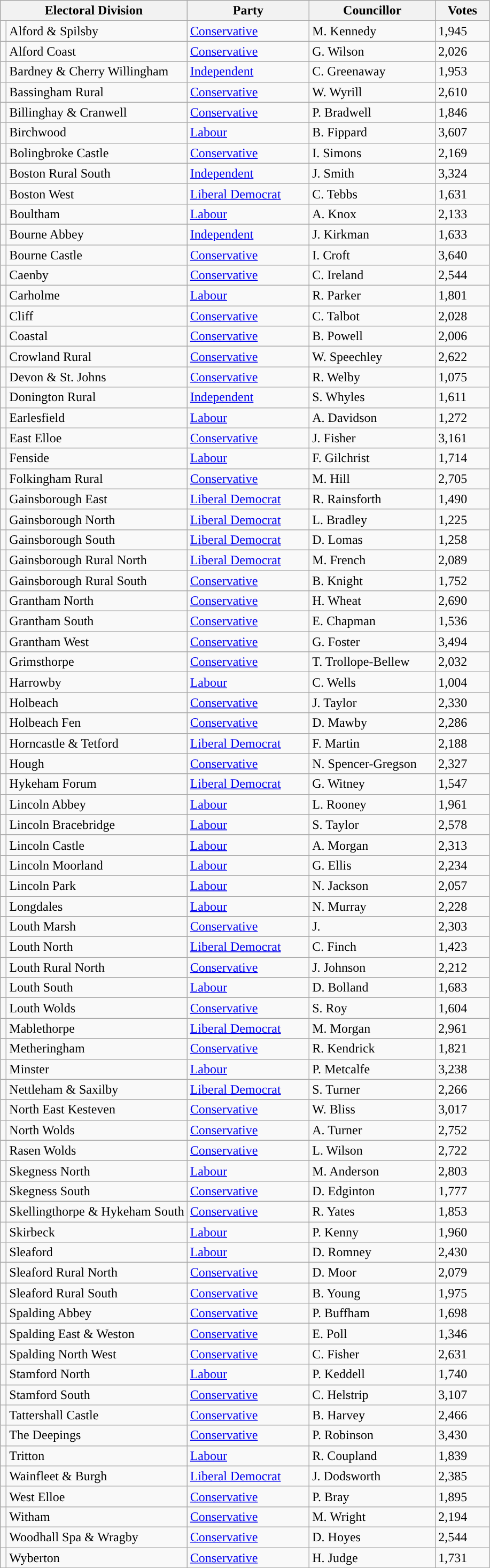<table class="wikitable">
<tr>
<th colspan="2">Electoral Division</th>
<th width="145px">Party</th>
<th width="150px">Councillor</th>
<th width="60px">Votes</th>
</tr>
<tr>
<td style="color:inherit;background:"></td>
<td>Alford & Spilsby</td>
<td><a href='#'>Conservative</a></td>
<td>M. Kennedy</td>
<td>1,945</td>
</tr>
<tr>
<td style="color:inherit;background:"></td>
<td>Alford Coast</td>
<td><a href='#'>Conservative</a></td>
<td>G. Wilson</td>
<td>2,026</td>
</tr>
<tr>
<td style="color:inherit;background:"></td>
<td>Bardney & Cherry Willingham</td>
<td><a href='#'>Independent</a></td>
<td>C. Greenaway</td>
<td>1,953</td>
</tr>
<tr>
<td style="color:inherit;background:"></td>
<td>Bassingham Rural</td>
<td><a href='#'>Conservative</a></td>
<td>W. Wyrill</td>
<td>2,610</td>
</tr>
<tr>
<td style="color:inherit;background:"></td>
<td>Billinghay & Cranwell</td>
<td><a href='#'>Conservative</a></td>
<td>P. Bradwell</td>
<td>1,846</td>
</tr>
<tr>
<td style="color:inherit;background:"></td>
<td>Birchwood</td>
<td><a href='#'>Labour</a></td>
<td>B. Fippard</td>
<td>3,607</td>
</tr>
<tr>
<td style="color:inherit;background:"></td>
<td>Bolingbroke Castle</td>
<td><a href='#'>Conservative</a></td>
<td>I. Simons</td>
<td>2,169</td>
</tr>
<tr>
<td style="color:inherit;background:"></td>
<td>Boston Rural South</td>
<td><a href='#'>Independent</a></td>
<td>J. Smith</td>
<td>3,324</td>
</tr>
<tr>
<td style="color:inherit;background:"></td>
<td>Boston West</td>
<td><a href='#'>Liberal Democrat</a></td>
<td>C. Tebbs</td>
<td>1,631</td>
</tr>
<tr>
<td style="color:inherit;background:"></td>
<td>Boultham</td>
<td><a href='#'>Labour</a></td>
<td>A. Knox</td>
<td>2,133</td>
</tr>
<tr>
<td style="color:inherit;background:"></td>
<td>Bourne Abbey</td>
<td><a href='#'>Independent</a></td>
<td>J. Kirkman</td>
<td>1,633</td>
</tr>
<tr>
<td style="color:inherit;background:"></td>
<td>Bourne Castle</td>
<td><a href='#'>Conservative</a></td>
<td>I. Croft</td>
<td>3,640</td>
</tr>
<tr>
<td style="color:inherit;background:"></td>
<td>Caenby</td>
<td><a href='#'>Conservative</a></td>
<td>C. Ireland</td>
<td>2,544</td>
</tr>
<tr>
<td style="color:inherit;background:"></td>
<td>Carholme</td>
<td><a href='#'>Labour</a></td>
<td>R. Parker</td>
<td>1,801</td>
</tr>
<tr>
<td style="color:inherit;background:"></td>
<td>Cliff</td>
<td><a href='#'>Conservative</a></td>
<td>C. Talbot</td>
<td>2,028</td>
</tr>
<tr>
<td style="color:inherit;background:"></td>
<td>Coastal</td>
<td><a href='#'>Conservative</a></td>
<td>B. Powell</td>
<td>2,006</td>
</tr>
<tr>
<td style="color:inherit;background:"></td>
<td>Crowland Rural</td>
<td><a href='#'>Conservative</a></td>
<td>W. Speechley</td>
<td>2,622</td>
</tr>
<tr>
<td style="color:inherit;background:"></td>
<td>Devon & St. Johns</td>
<td><a href='#'>Conservative</a></td>
<td>R. Welby</td>
<td>1,075</td>
</tr>
<tr>
<td style="color:inherit;background:"></td>
<td>Donington Rural</td>
<td><a href='#'>Independent</a></td>
<td>S. Whyles</td>
<td>1,611</td>
</tr>
<tr>
<td style="color:inherit;background:"></td>
<td>Earlesfield</td>
<td><a href='#'>Labour</a></td>
<td>A. Davidson</td>
<td>1,272</td>
</tr>
<tr>
<td style="color:inherit;background:"></td>
<td>East Elloe</td>
<td><a href='#'>Conservative</a></td>
<td>J. Fisher</td>
<td>3,161</td>
</tr>
<tr>
<td style="color:inherit;background:"></td>
<td>Fenside</td>
<td><a href='#'>Labour</a></td>
<td>F. Gilchrist</td>
<td>1,714</td>
</tr>
<tr>
<td style="color:inherit;background:"></td>
<td>Folkingham Rural</td>
<td><a href='#'>Conservative</a></td>
<td>M. Hill</td>
<td>2,705</td>
</tr>
<tr>
<td style="color:inherit;background:"></td>
<td>Gainsborough East</td>
<td><a href='#'>Liberal Democrat</a></td>
<td>R. Rainsforth</td>
<td>1,490</td>
</tr>
<tr>
<td style="color:inherit;background:"></td>
<td>Gainsborough North</td>
<td><a href='#'>Liberal Democrat</a></td>
<td>L. Bradley</td>
<td>1,225</td>
</tr>
<tr>
<td style="color:inherit;background:"></td>
<td>Gainsborough South</td>
<td><a href='#'>Liberal Democrat</a></td>
<td>D. Lomas</td>
<td>1,258</td>
</tr>
<tr>
<td style="color:inherit;background:"></td>
<td>Gainsborough Rural North</td>
<td><a href='#'>Liberal Democrat</a></td>
<td>M. French</td>
<td>2,089</td>
</tr>
<tr>
<td style="color:inherit;background:"></td>
<td>Gainsborough Rural South</td>
<td><a href='#'>Conservative</a></td>
<td>B. Knight</td>
<td>1,752</td>
</tr>
<tr>
<td style="color:inherit;background:"></td>
<td>Grantham North</td>
<td><a href='#'>Conservative</a></td>
<td>H. Wheat</td>
<td>2,690</td>
</tr>
<tr>
<td style="color:inherit;background:"></td>
<td>Grantham South</td>
<td><a href='#'>Conservative</a></td>
<td>E. Chapman</td>
<td>1,536</td>
</tr>
<tr>
<td style="color:inherit;background:"></td>
<td>Grantham West</td>
<td><a href='#'>Conservative</a></td>
<td>G. Foster</td>
<td>3,494</td>
</tr>
<tr>
<td style="color:inherit;background:"></td>
<td>Grimsthorpe</td>
<td><a href='#'>Conservative</a></td>
<td>T. Trollope-Bellew</td>
<td>2,032</td>
</tr>
<tr>
<td style="color:inherit;background:"></td>
<td>Harrowby</td>
<td><a href='#'>Labour</a></td>
<td>C. Wells</td>
<td>1,004</td>
</tr>
<tr>
<td style="color:inherit;background:"></td>
<td>Holbeach</td>
<td><a href='#'>Conservative</a></td>
<td>J. Taylor</td>
<td>2,330</td>
</tr>
<tr>
<td style="color:inherit;background:"></td>
<td>Holbeach Fen</td>
<td><a href='#'>Conservative</a></td>
<td>D. Mawby</td>
<td>2,286</td>
</tr>
<tr>
<td style="color:inherit;background:"></td>
<td>Horncastle & Tetford</td>
<td><a href='#'>Liberal Democrat</a></td>
<td>F. Martin</td>
<td>2,188</td>
</tr>
<tr>
<td style="color:inherit;background:"></td>
<td>Hough</td>
<td><a href='#'>Conservative</a></td>
<td>N. Spencer-Gregson</td>
<td>2,327</td>
</tr>
<tr>
<td style="color:inherit;background:"></td>
<td>Hykeham Forum</td>
<td><a href='#'>Liberal Democrat</a></td>
<td>G. Witney</td>
<td>1,547</td>
</tr>
<tr>
<td style="color:inherit;background:"></td>
<td>Lincoln Abbey</td>
<td><a href='#'>Labour</a></td>
<td>L. Rooney</td>
<td>1,961</td>
</tr>
<tr>
<td style="color:inherit;background:"></td>
<td>Lincoln Bracebridge</td>
<td><a href='#'>Labour</a></td>
<td>S. Taylor</td>
<td>2,578</td>
</tr>
<tr>
<td style="color:inherit;background:"></td>
<td>Lincoln Castle</td>
<td><a href='#'>Labour</a></td>
<td>A. Morgan</td>
<td>2,313</td>
</tr>
<tr>
<td style="color:inherit;background:"></td>
<td>Lincoln Moorland</td>
<td><a href='#'>Labour</a></td>
<td>G. Ellis</td>
<td>2,234</td>
</tr>
<tr>
<td style="color:inherit;background:"></td>
<td>Lincoln Park</td>
<td><a href='#'>Labour</a></td>
<td>N. Jackson</td>
<td>2,057</td>
</tr>
<tr>
<td style="color:inherit;background:"></td>
<td>Longdales</td>
<td><a href='#'>Labour</a></td>
<td>N. Murray</td>
<td>2,228</td>
</tr>
<tr>
<td style="color:inherit;background:"></td>
<td>Louth Marsh</td>
<td><a href='#'>Conservative</a></td>
<td>J. </td>
<td>2,303</td>
</tr>
<tr>
<td style="color:inherit;background:"></td>
<td>Louth North</td>
<td><a href='#'>Liberal Democrat</a></td>
<td>C. Finch</td>
<td>1,423</td>
</tr>
<tr>
<td style="color:inherit;background:"></td>
<td>Louth Rural North</td>
<td><a href='#'>Conservative</a></td>
<td>J. Johnson</td>
<td>2,212</td>
</tr>
<tr>
<td style="color:inherit;background:"></td>
<td>Louth South</td>
<td><a href='#'>Labour</a></td>
<td>D. Bolland</td>
<td>1,683</td>
</tr>
<tr>
<td style="color:inherit;background:"></td>
<td>Louth Wolds</td>
<td><a href='#'>Conservative</a></td>
<td>S. Roy</td>
<td>1,604</td>
</tr>
<tr>
<td style="color:inherit;background:"></td>
<td>Mablethorpe</td>
<td><a href='#'>Liberal Democrat</a></td>
<td>M. Morgan</td>
<td>2,961</td>
</tr>
<tr>
<td style="color:inherit;background:"></td>
<td>Metheringham</td>
<td><a href='#'>Conservative</a></td>
<td>R. Kendrick</td>
<td>1,821</td>
</tr>
<tr>
<td style="color:inherit;background:"></td>
<td>Minster</td>
<td><a href='#'>Labour</a></td>
<td>P. Metcalfe</td>
<td>3,238</td>
</tr>
<tr>
<td style="color:inherit;background:"></td>
<td>Nettleham & Saxilby</td>
<td><a href='#'>Liberal Democrat</a></td>
<td>S. Turner</td>
<td>2,266</td>
</tr>
<tr>
<td style="color:inherit;background:"></td>
<td>North East Kesteven</td>
<td><a href='#'>Conservative</a></td>
<td>W. Bliss</td>
<td>3,017</td>
</tr>
<tr>
<td style="color:inherit;background:"></td>
<td>North Wolds</td>
<td><a href='#'>Conservative</a></td>
<td>A. Turner</td>
<td>2,752</td>
</tr>
<tr>
<td style="color:inherit;background:"></td>
<td>Rasen Wolds</td>
<td><a href='#'>Conservative</a></td>
<td>L. Wilson</td>
<td>2,722</td>
</tr>
<tr>
<td style="color:inherit;background:"></td>
<td>Skegness North</td>
<td><a href='#'>Labour</a></td>
<td>M. Anderson</td>
<td>2,803</td>
</tr>
<tr>
<td style="color:inherit;background:"></td>
<td>Skegness South</td>
<td><a href='#'>Conservative</a></td>
<td>D. Edginton</td>
<td>1,777</td>
</tr>
<tr>
<td style="color:inherit;background:"></td>
<td>Skellingthorpe & Hykeham South</td>
<td><a href='#'>Conservative</a></td>
<td>R. Yates</td>
<td>1,853</td>
</tr>
<tr>
<td style="color:inherit;background:"></td>
<td>Skirbeck</td>
<td><a href='#'>Labour</a></td>
<td>P. Kenny</td>
<td>1,960</td>
</tr>
<tr>
<td style="color:inherit;background:"></td>
<td>Sleaford</td>
<td><a href='#'>Labour</a></td>
<td>D. Romney</td>
<td>2,430</td>
</tr>
<tr>
<td style="color:inherit;background:"></td>
<td>Sleaford Rural North</td>
<td><a href='#'>Conservative</a></td>
<td>D. Moor</td>
<td>2,079</td>
</tr>
<tr>
<td style="color:inherit;background:"></td>
<td>Sleaford Rural South</td>
<td><a href='#'>Conservative</a></td>
<td>B. Young</td>
<td>1,975</td>
</tr>
<tr>
<td style="color:inherit;background:"></td>
<td>Spalding Abbey</td>
<td><a href='#'>Conservative</a></td>
<td>P. Buffham</td>
<td>1,698</td>
</tr>
<tr>
<td style="color:inherit;background:"></td>
<td>Spalding East & Weston</td>
<td><a href='#'>Conservative</a></td>
<td>E. Poll</td>
<td>1,346</td>
</tr>
<tr>
<td style="color:inherit;background:"></td>
<td>Spalding North West</td>
<td><a href='#'>Conservative</a></td>
<td>C. Fisher</td>
<td>2,631</td>
</tr>
<tr>
<td style="color:inherit;background:"></td>
<td>Stamford North</td>
<td><a href='#'>Labour</a></td>
<td>P. Keddell</td>
<td>1,740</td>
</tr>
<tr>
<td style="color:inherit;background:"></td>
<td>Stamford South</td>
<td><a href='#'>Conservative</a></td>
<td>C. Helstrip</td>
<td>3,107</td>
</tr>
<tr>
<td style="color:inherit;background:"></td>
<td>Tattershall Castle</td>
<td><a href='#'>Conservative</a></td>
<td>B. Harvey</td>
<td>2,466</td>
</tr>
<tr>
<td style="color:inherit;background:"></td>
<td>The Deepings</td>
<td><a href='#'>Conservative</a></td>
<td>P. Robinson</td>
<td>3,430</td>
</tr>
<tr>
<td style="color:inherit;background:"></td>
<td>Tritton</td>
<td><a href='#'>Labour</a></td>
<td>R. Coupland</td>
<td>1,839</td>
</tr>
<tr>
<td style="color:inherit;background:"></td>
<td>Wainfleet & Burgh</td>
<td><a href='#'>Liberal Democrat</a></td>
<td>J. Dodsworth</td>
<td>2,385</td>
</tr>
<tr>
<td style="color:inherit;background:"></td>
<td>West Elloe</td>
<td><a href='#'>Conservative</a></td>
<td>P. Bray</td>
<td>1,895</td>
</tr>
<tr>
<td style="color:inherit;background:"></td>
<td>Witham</td>
<td><a href='#'>Conservative</a></td>
<td>M. Wright</td>
<td>2,194</td>
</tr>
<tr>
<td style="color:inherit;background:"></td>
<td>Woodhall Spa & Wragby</td>
<td><a href='#'>Conservative</a></td>
<td>D. Hoyes</td>
<td>2,544</td>
</tr>
<tr>
<td style="color:inherit;background:"></td>
<td>Wyberton</td>
<td><a href='#'>Conservative</a></td>
<td>H. Judge</td>
<td>1,731</td>
</tr>
</table>
